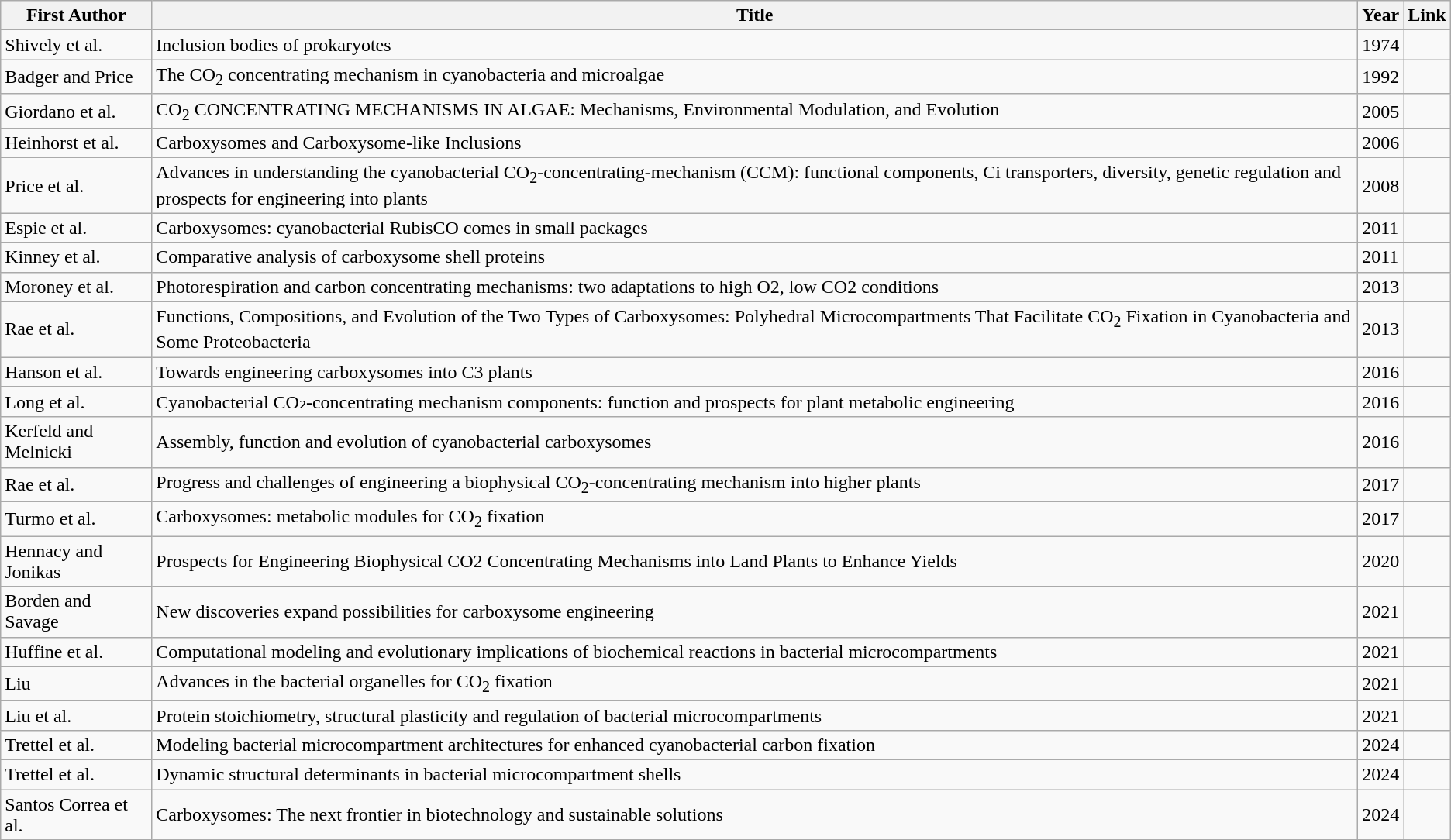<table class="wikitable sortable mw-collapsible">
<tr>
<th>First Author</th>
<th>Title</th>
<th>Year</th>
<th>Link</th>
</tr>
<tr>
<td>Shively et al.</td>
<td>Inclusion bodies of prokaryotes</td>
<td>1974</td>
<td></td>
</tr>
<tr>
<td>Badger and Price</td>
<td>The CO<sub>2</sub> concentrating mechanism in cyanobacteria and microalgae</td>
<td>1992</td>
<td></td>
</tr>
<tr>
<td>Giordano et al.</td>
<td>CO<sub>2</sub> CONCENTRATING MECHANISMS IN ALGAE: Mechanisms, Environmental Modulation, and Evolution</td>
<td>2005</td>
<td></td>
</tr>
<tr>
<td>Heinhorst et al.</td>
<td>Carboxysomes and Carboxysome-like Inclusions</td>
<td>2006</td>
<td></td>
</tr>
<tr>
<td>Price et al.</td>
<td>Advances in understanding the cyanobacterial CO<sub>2</sub>-concentrating-mechanism (CCM): functional components, Ci transporters, diversity, genetic regulation and prospects for engineering into plants</td>
<td>2008</td>
<td></td>
</tr>
<tr>
<td>Espie et al.</td>
<td>Carboxysomes: cyanobacterial RubisCO comes in small packages</td>
<td>2011</td>
<td></td>
</tr>
<tr>
<td>Kinney et al.</td>
<td>Comparative analysis of carboxysome shell proteins</td>
<td>2011</td>
<td></td>
</tr>
<tr>
<td>Moroney et al.</td>
<td>Photorespiration and carbon concentrating mechanisms: two adaptations to high O2, low CO2 conditions</td>
<td>2013</td>
<td></td>
</tr>
<tr>
<td>Rae et al.</td>
<td>Functions, Compositions, and Evolution of the Two Types of Carboxysomes: Polyhedral Microcompartments That Facilitate CO<sub>2</sub> Fixation in Cyanobacteria and Some Proteobacteria</td>
<td>2013</td>
<td></td>
</tr>
<tr>
<td>Hanson et al.</td>
<td>Towards engineering carboxysomes into C3 plants</td>
<td>2016</td>
<td></td>
</tr>
<tr>
<td>Long et al.</td>
<td>Cyanobacterial CO₂-concentrating mechanism components: function and prospects for plant metabolic engineering</td>
<td>2016</td>
<td></td>
</tr>
<tr>
<td>Kerfeld and Melnicki</td>
<td>Assembly, function and evolution of cyanobacterial carboxysomes</td>
<td>2016</td>
<td></td>
</tr>
<tr>
<td>Rae et al.</td>
<td>Progress and challenges of engineering a biophysical CO<sub>2</sub>-concentrating mechanism into higher plants</td>
<td>2017</td>
<td></td>
</tr>
<tr>
<td>Turmo et al.</td>
<td>Carboxysomes: metabolic modules for CO<sub>2</sub> fixation</td>
<td>2017</td>
<td></td>
</tr>
<tr>
<td>Hennacy and Jonikas</td>
<td>Prospects for Engineering Biophysical CO2 Concentrating Mechanisms into Land Plants to Enhance Yields</td>
<td>2020</td>
<td></td>
</tr>
<tr>
<td>Borden and Savage</td>
<td>New discoveries expand possibilities for carboxysome engineering</td>
<td>2021</td>
<td></td>
</tr>
<tr>
<td>Huffine et al.</td>
<td>Computational modeling and evolutionary implications of biochemical reactions in bacterial microcompartments</td>
<td>2021</td>
<td></td>
</tr>
<tr>
<td>Liu</td>
<td>Advances in the bacterial organelles for CO<sub>2</sub> fixation</td>
<td>2021</td>
<td></td>
</tr>
<tr>
<td>Liu et al.</td>
<td>Protein stoichiometry, structural plasticity and regulation of bacterial microcompartments</td>
<td>2021</td>
<td></td>
</tr>
<tr>
<td>Trettel et al.</td>
<td>Modeling bacterial microcompartment architectures for enhanced cyanobacterial carbon fixation</td>
<td>2024</td>
<td></td>
</tr>
<tr>
<td>Trettel et al.</td>
<td>Dynamic structural determinants in bacterial microcompartment shells</td>
<td>2024</td>
<td></td>
</tr>
<tr>
<td>Santos Correa et al.</td>
<td>Carboxysomes: The next frontier in biotechnology and sustainable solutions</td>
<td>2024</td>
<td></td>
</tr>
</table>
